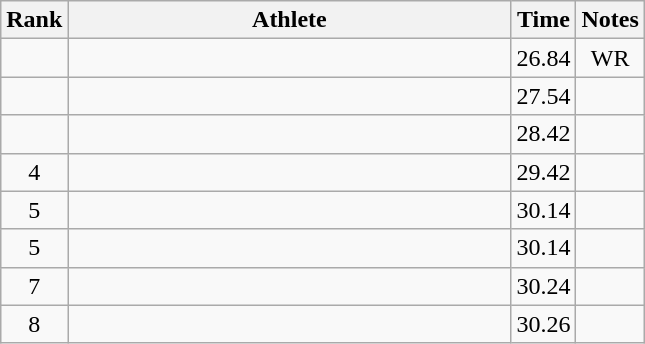<table class="wikitable" style="text-align:center">
<tr>
<th>Rank</th>
<th Style="width:18em">Athlete</th>
<th>Time</th>
<th>Notes</th>
</tr>
<tr>
<td></td>
<td style="text-align:left"></td>
<td>26.84</td>
<td>WR</td>
</tr>
<tr>
<td></td>
<td style="text-align:left"></td>
<td>27.54</td>
<td></td>
</tr>
<tr>
<td></td>
<td style="text-align:left"></td>
<td>28.42</td>
<td></td>
</tr>
<tr>
<td>4</td>
<td style="text-align:left"></td>
<td>29.42</td>
<td></td>
</tr>
<tr>
<td>5</td>
<td style="text-align:left"></td>
<td>30.14</td>
<td></td>
</tr>
<tr>
<td>5</td>
<td style="text-align:left"></td>
<td>30.14</td>
<td></td>
</tr>
<tr>
<td>7</td>
<td style="text-align:left"></td>
<td>30.24</td>
<td></td>
</tr>
<tr>
<td>8</td>
<td style="text-align:left"></td>
<td>30.26</td>
<td></td>
</tr>
</table>
